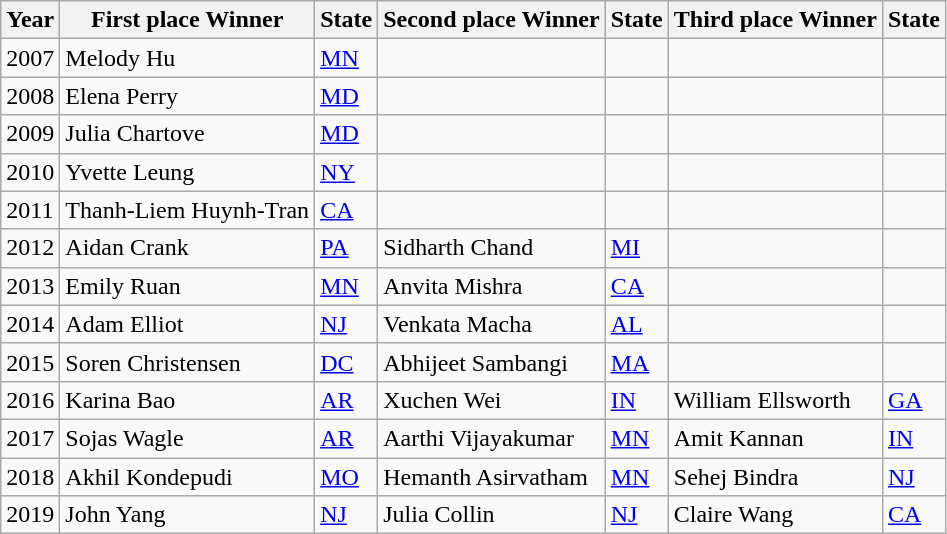<table class="wikitable">
<tr>
<th>Year</th>
<th>First place Winner</th>
<th>State</th>
<th>Second place Winner</th>
<th>State</th>
<th>Third place Winner</th>
<th>State</th>
</tr>
<tr>
<td>2007</td>
<td>Melody Hu</td>
<td><a href='#'>MN</a></td>
<td></td>
<td></td>
<td></td>
<td></td>
</tr>
<tr>
<td>2008</td>
<td>Elena Perry</td>
<td><a href='#'>MD</a></td>
<td></td>
<td></td>
<td></td>
<td></td>
</tr>
<tr>
<td>2009</td>
<td>Julia Chartove</td>
<td><a href='#'>MD</a></td>
<td></td>
<td></td>
<td></td>
<td></td>
</tr>
<tr>
<td>2010</td>
<td>Yvette Leung</td>
<td><a href='#'>NY</a></td>
<td></td>
<td></td>
<td></td>
<td></td>
</tr>
<tr>
<td>2011</td>
<td>Thanh-Liem Huynh-Tran</td>
<td><a href='#'>CA</a></td>
<td></td>
<td></td>
<td></td>
<td></td>
</tr>
<tr>
<td>2012</td>
<td>Aidan Crank</td>
<td><a href='#'>PA</a></td>
<td>Sidharth Chand</td>
<td><a href='#'>MI</a></td>
<td></td>
<td></td>
</tr>
<tr>
<td>2013</td>
<td>Emily Ruan</td>
<td><a href='#'>MN</a></td>
<td>Anvita Mishra</td>
<td><a href='#'>CA</a></td>
<td></td>
<td></td>
</tr>
<tr>
<td>2014</td>
<td>Adam Elliot</td>
<td><a href='#'>NJ</a></td>
<td>Venkata Macha</td>
<td><a href='#'>AL</a></td>
<td></td>
<td></td>
</tr>
<tr>
<td>2015</td>
<td>Soren Christensen</td>
<td><a href='#'>DC</a></td>
<td>Abhijeet Sambangi</td>
<td><a href='#'>MA</a></td>
<td></td>
<td></td>
</tr>
<tr>
<td>2016</td>
<td>Karina Bao</td>
<td><a href='#'>AR</a></td>
<td>Xuchen Wei</td>
<td><a href='#'>IN</a></td>
<td>William Ellsworth</td>
<td><a href='#'>GA</a></td>
</tr>
<tr>
<td>2017</td>
<td>Sojas Wagle</td>
<td><a href='#'>AR</a></td>
<td>Aarthi Vijayakumar</td>
<td><a href='#'>MN</a></td>
<td>Amit Kannan</td>
<td><a href='#'>IN</a></td>
</tr>
<tr>
<td>2018</td>
<td>Akhil Kondepudi</td>
<td><a href='#'>MO</a></td>
<td>Hemanth Asirvatham</td>
<td><a href='#'>MN</a></td>
<td>Sehej Bindra</td>
<td><a href='#'>NJ</a></td>
</tr>
<tr>
<td>2019</td>
<td>John Yang</td>
<td><a href='#'>NJ</a></td>
<td>Julia Collin</td>
<td><a href='#'>NJ</a></td>
<td>Claire Wang</td>
<td><a href='#'>CA</a></td>
</tr>
</table>
